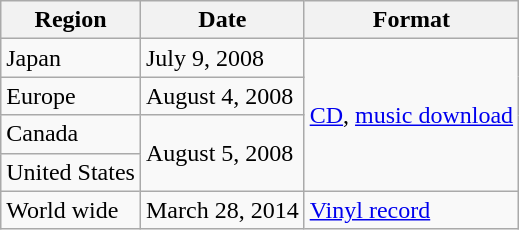<table class="wikitable">
<tr>
<th>Region</th>
<th>Date</th>
<th>Format</th>
</tr>
<tr>
<td>Japan</td>
<td>July 9, 2008</td>
<td rowspan=4><a href='#'>CD</a>, <a href='#'>music download</a></td>
</tr>
<tr>
<td>Europe</td>
<td>August 4, 2008</td>
</tr>
<tr>
<td>Canada</td>
<td rowspan="2">August 5, 2008</td>
</tr>
<tr>
<td>United States</td>
</tr>
<tr>
<td>World wide</td>
<td>March 28, 2014</td>
<td><a href='#'>Vinyl record</a></td>
</tr>
</table>
